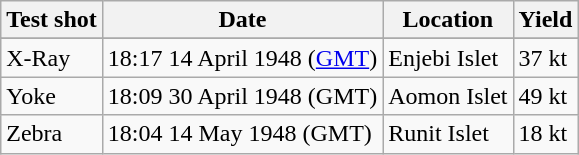<table class="wikitable">
<tr>
<th>Test shot</th>
<th>Date</th>
<th>Location</th>
<th>Yield</th>
</tr>
<tr>
</tr>
<tr>
</tr>
<tr>
<td>X-Ray</td>
<td>18:17 14 April 1948 (<a href='#'>GMT</a>)</td>
<td>Enjebi Islet</td>
<td>37 kt</td>
</tr>
<tr>
<td>Yoke</td>
<td>18:09 30 April 1948 (GMT)</td>
<td>Aomon Islet</td>
<td>49 kt</td>
</tr>
<tr>
<td>Zebra</td>
<td>18:04 14 May 1948 (GMT)</td>
<td>Runit Islet</td>
<td>18 kt</td>
</tr>
</table>
